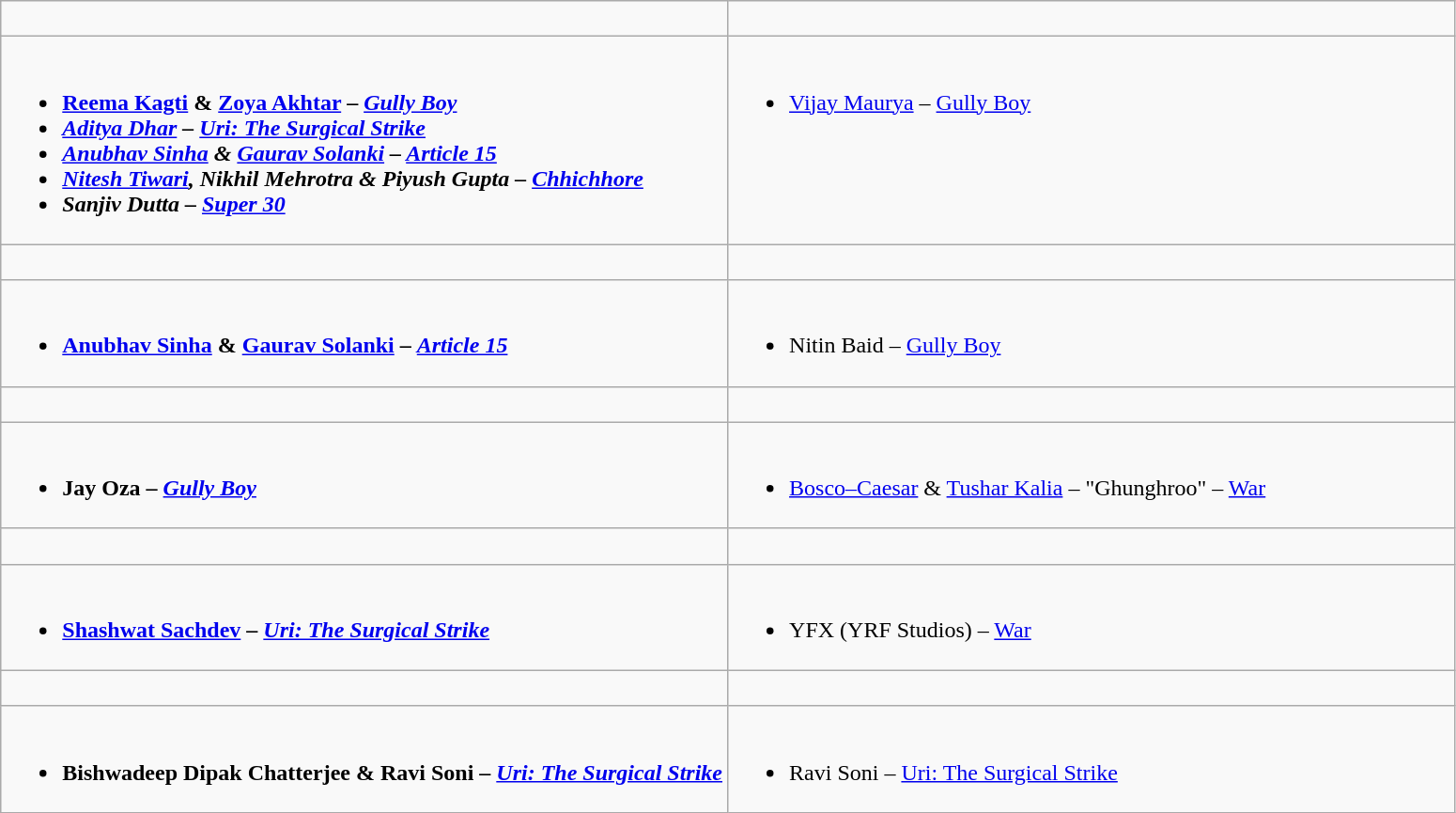<table class="wikitable">
<tr>
<td style="vertical-align:top; width:50%;"><br></td>
<td style="vertical-align:top; width:50%;"><br></td>
</tr>
<tr>
<td valign="top"><br><ul><li><strong><a href='#'>Reema Kagti</a> & <a href='#'>Zoya Akhtar</a> – <em><a href='#'>Gully Boy</a><strong><em></li><li><a href='#'>Aditya Dhar</a> – </em><a href='#'>Uri: The Surgical Strike</a><em></li><li><a href='#'>Anubhav Sinha</a> & <a href='#'>Gaurav Solanki</a> – </em><a href='#'>Article 15</a><em></li><li><a href='#'>Nitesh Tiwari</a>, Nikhil Mehrotra & Piyush Gupta – </em><a href='#'>Chhichhore</a><em></li><li>Sanjiv Dutta – </em><a href='#'>Super 30</a><em></li></ul></td>
<td valign="top"><br><ul><li></strong><a href='#'>Vijay Maurya</a> – </em><a href='#'>Gully Boy</a></em></strong></li></ul></td>
</tr>
<tr>
<td style="vertical-align:top; width:50%;"><br></td>
<td style="vertical-align:top; width:50%;"><br></td>
</tr>
<tr>
<td valign="top"><br><ul><li><strong><a href='#'>Anubhav Sinha</a> & <a href='#'>Gaurav Solanki</a> – <em><a href='#'>Article 15</a><strong><em></li></ul></td>
<td valign="top"><br><ul><li></strong>Nitin Baid – </em><a href='#'>Gully Boy</a></em></strong></li></ul></td>
</tr>
<tr>
<td style="vertical-align:top; width:50%;"><br></td>
<td style="vertical-align:top; width:50%;"><br></td>
</tr>
<tr>
<td valign="top"><br><ul><li><strong>Jay Oza – <em><a href='#'>Gully Boy</a><strong><em></li></ul></td>
<td valign="top"><br><ul><li></strong><a href='#'>Bosco–Caesar</a> & <a href='#'>Tushar Kalia</a> – "Ghunghroo" – </em><a href='#'>War</a></em></strong></li></ul></td>
</tr>
<tr>
<td style="vertical-align:top; width:50%;"><br></td>
<td style="vertical-align:top; width:50%;"><br></td>
</tr>
<tr>
<td valign="top"><br><ul><li><strong><a href='#'>Shashwat Sachdev</a> – <em><a href='#'>Uri: The Surgical Strike</a><strong><em></li></ul></td>
<td valign="top"><br><ul><li></strong>YFX (YRF Studios) – </em><a href='#'>War</a></em></strong></li></ul></td>
</tr>
<tr>
<td style="vertical-align:top; width:50%;"><br></td>
<td style="vertical-align:top; width:50%;"><br></td>
</tr>
<tr>
<td valign="top"><br><ul><li><strong>Bishwadeep Dipak Chatterjee & Ravi Soni – <em><a href='#'>Uri: The Surgical Strike</a><strong><em></li></ul></td>
<td valign="top"><br><ul><li></strong>Ravi Soni – </em><a href='#'>Uri: The Surgical Strike</a></em></strong></li></ul></td>
</tr>
</table>
